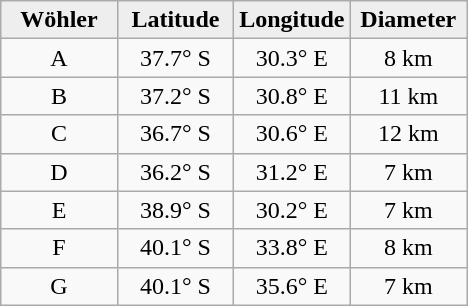<table class="wikitable">
<tr>
<th width="25%" style="background:#eeeeee;">Wöhler</th>
<th width="25%" style="background:#eeeeee;">Latitude</th>
<th width="25%" style="background:#eeeeee;">Longitude</th>
<th width="25%" style="background:#eeeeee;">Diameter</th>
</tr>
<tr>
<td align="center">A</td>
<td align="center">37.7° S</td>
<td align="center">30.3° E</td>
<td align="center">8 km</td>
</tr>
<tr>
<td align="center">B</td>
<td align="center">37.2° S</td>
<td align="center">30.8° E</td>
<td align="center">11 km</td>
</tr>
<tr>
<td align="center">C</td>
<td align="center">36.7° S</td>
<td align="center">30.6° E</td>
<td align="center">12 km</td>
</tr>
<tr>
<td align="center">D</td>
<td align="center">36.2° S</td>
<td align="center">31.2° E</td>
<td align="center">7 km</td>
</tr>
<tr>
<td align="center">E</td>
<td align="center">38.9° S</td>
<td align="center">30.2° E</td>
<td align="center">7 km</td>
</tr>
<tr>
<td align="center">F</td>
<td align="center">40.1° S</td>
<td align="center">33.8° E</td>
<td align="center">8 km</td>
</tr>
<tr>
<td align="center">G</td>
<td align="center">40.1° S</td>
<td align="center">35.6° E</td>
<td align="center">7 km</td>
</tr>
</table>
